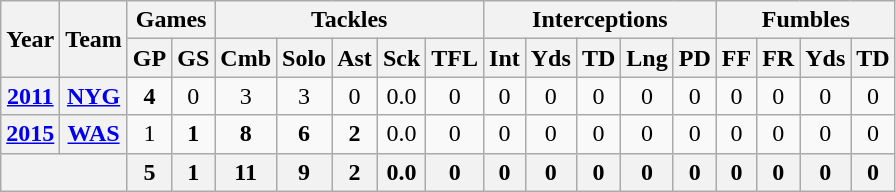<table class="wikitable" style="text-align:center">
<tr>
<th rowspan="2">Year</th>
<th rowspan="2">Team</th>
<th colspan="2">Games</th>
<th colspan="5">Tackles</th>
<th colspan="5">Interceptions</th>
<th colspan="4">Fumbles</th>
</tr>
<tr>
<th>GP</th>
<th>GS</th>
<th>Cmb</th>
<th>Solo</th>
<th>Ast</th>
<th>Sck</th>
<th>TFL</th>
<th>Int</th>
<th>Yds</th>
<th>TD</th>
<th>Lng</th>
<th>PD</th>
<th>FF</th>
<th>FR</th>
<th>Yds</th>
<th>TD</th>
</tr>
<tr>
<th><a href='#'>2011</a></th>
<th><a href='#'>NYG</a></th>
<td><strong>4</strong></td>
<td>0</td>
<td>3</td>
<td>3</td>
<td>0</td>
<td>0.0</td>
<td>0</td>
<td>0</td>
<td>0</td>
<td>0</td>
<td>0</td>
<td>0</td>
<td>0</td>
<td>0</td>
<td>0</td>
<td>0</td>
</tr>
<tr>
<th><a href='#'>2015</a></th>
<th><a href='#'>WAS</a></th>
<td>1</td>
<td><strong>1</strong></td>
<td><strong>8</strong></td>
<td><strong>6</strong></td>
<td><strong>2</strong></td>
<td>0.0</td>
<td>0</td>
<td>0</td>
<td>0</td>
<td>0</td>
<td>0</td>
<td>0</td>
<td>0</td>
<td>0</td>
<td>0</td>
<td>0</td>
</tr>
<tr>
<th colspan="2"></th>
<th>5</th>
<th>1</th>
<th>11</th>
<th>9</th>
<th>2</th>
<th>0.0</th>
<th>0</th>
<th>0</th>
<th>0</th>
<th>0</th>
<th>0</th>
<th>0</th>
<th>0</th>
<th>0</th>
<th>0</th>
<th>0</th>
</tr>
</table>
